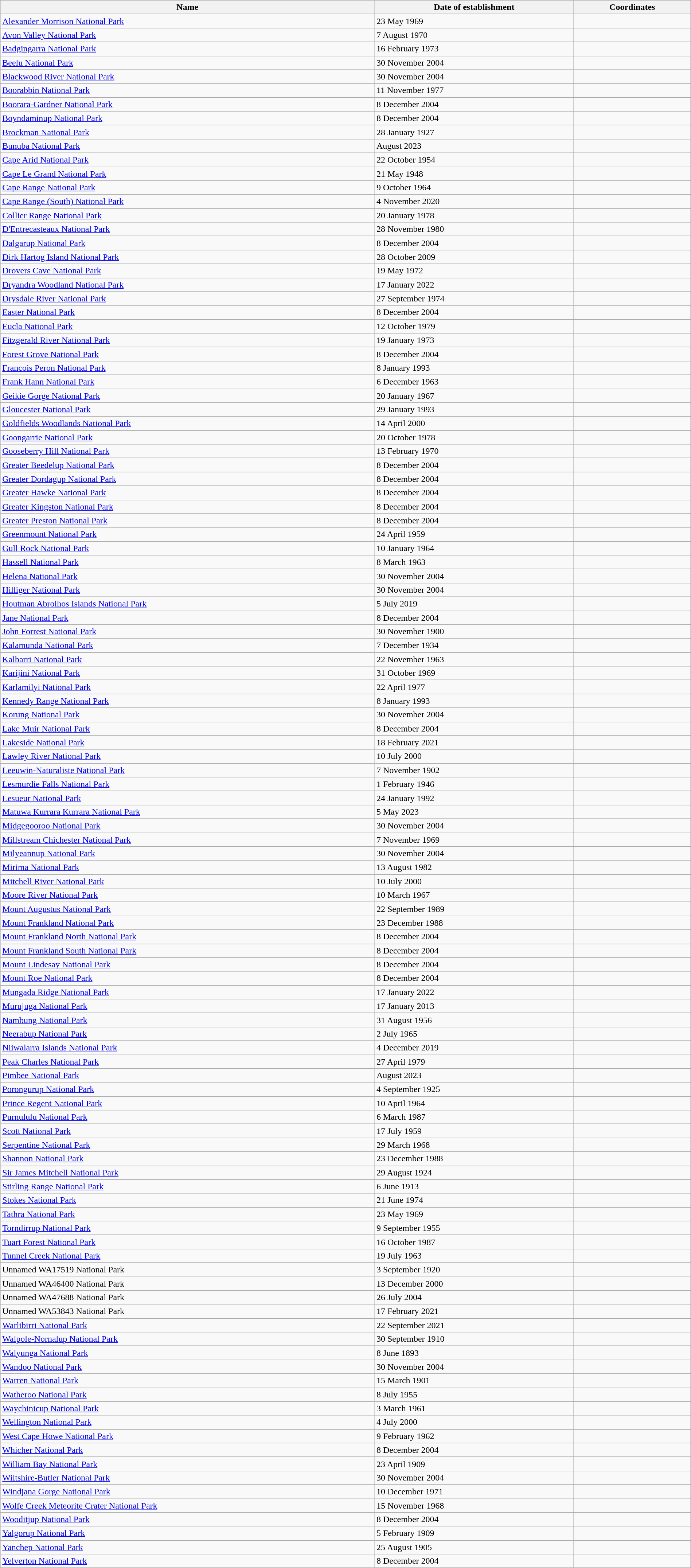<table class='wikitable sortable' style="width:100%">
<tr>
<th>Name</th>
<th>Date of establishment</th>
<th>Coordinates</th>
</tr>
<tr>
<td><a href='#'>Alexander Morrison National Park</a></td>
<td>23 May 1969</td>
<td></td>
</tr>
<tr>
<td><a href='#'>Avon Valley National Park</a></td>
<td>7 August 1970</td>
<td></td>
</tr>
<tr>
<td><a href='#'>Badgingarra National Park</a></td>
<td>16 February 1973</td>
<td></td>
</tr>
<tr>
<td><a href='#'>Beelu National Park</a></td>
<td>30 November 2004</td>
<td></td>
</tr>
<tr>
<td><a href='#'>Blackwood River National Park</a></td>
<td>30 November 2004</td>
<td></td>
</tr>
<tr>
<td><a href='#'>Boorabbin National Park</a></td>
<td>11 November 1977</td>
<td></td>
</tr>
<tr>
<td><a href='#'>Boorara-Gardner National Park</a></td>
<td>8 December 2004</td>
<td></td>
</tr>
<tr>
<td><a href='#'>Boyndaminup National Park</a></td>
<td>8 December 2004</td>
<td></td>
</tr>
<tr>
<td><a href='#'>Brockman National Park</a></td>
<td>28 January 1927</td>
<td></td>
</tr>
<tr>
<td><a href='#'>Bunuba National Park</a></td>
<td>August 2023</td>
<td></td>
</tr>
<tr>
<td><a href='#'>Cape Arid National Park</a></td>
<td>22 October 1954</td>
<td></td>
</tr>
<tr>
<td><a href='#'>Cape Le Grand National Park</a></td>
<td>21 May 1948</td>
<td></td>
</tr>
<tr>
<td><a href='#'>Cape Range National Park</a></td>
<td>9 October 1964</td>
<td></td>
</tr>
<tr>
<td><a href='#'>Cape Range (South) National Park</a></td>
<td>4 November 2020</td>
<td></td>
</tr>
<tr>
<td><a href='#'>Collier Range National Park</a></td>
<td>20 January 1978</td>
<td></td>
</tr>
<tr>
<td><a href='#'>D'Entrecasteaux National Park</a></td>
<td>28 November 1980</td>
<td></td>
</tr>
<tr>
<td><a href='#'>Dalgarup National Park</a></td>
<td>8 December 2004</td>
<td></td>
</tr>
<tr>
<td><a href='#'>Dirk Hartog Island National Park</a></td>
<td>28 October 2009</td>
<td></td>
</tr>
<tr>
<td><a href='#'>Drovers Cave National Park</a></td>
<td>19 May 1972</td>
<td></td>
</tr>
<tr>
<td><a href='#'>Dryandra Woodland National Park</a></td>
<td>17 January 2022</td>
<td></td>
</tr>
<tr>
<td><a href='#'>Drysdale River National Park</a></td>
<td>27 September 1974</td>
<td></td>
</tr>
<tr>
<td><a href='#'>Easter National Park</a></td>
<td>8 December 2004</td>
<td></td>
</tr>
<tr>
<td><a href='#'>Eucla National Park</a></td>
<td>12 October 1979</td>
<td></td>
</tr>
<tr>
<td><a href='#'>Fitzgerald River National Park</a></td>
<td>19 January 1973</td>
<td></td>
</tr>
<tr>
<td><a href='#'>Forest Grove National Park</a></td>
<td>8 December 2004</td>
<td></td>
</tr>
<tr>
<td><a href='#'>Francois Peron National Park</a></td>
<td>8 January 1993</td>
<td></td>
</tr>
<tr>
<td><a href='#'>Frank Hann National Park</a></td>
<td>6 December 1963</td>
<td></td>
</tr>
<tr>
<td><a href='#'>Geikie Gorge National Park</a></td>
<td>20 January 1967</td>
<td></td>
</tr>
<tr>
<td><a href='#'>Gloucester National Park</a></td>
<td>29 January 1993</td>
<td></td>
</tr>
<tr>
<td><a href='#'>Goldfields Woodlands National Park</a></td>
<td>14 April 2000</td>
<td></td>
</tr>
<tr>
<td><a href='#'>Goongarrie National Park</a></td>
<td>20 October 1978</td>
<td></td>
</tr>
<tr>
<td><a href='#'>Gooseberry Hill National Park</a></td>
<td>13 February 1970</td>
<td></td>
</tr>
<tr>
<td><a href='#'>Greater Beedelup National Park</a></td>
<td>8 December 2004</td>
<td></td>
</tr>
<tr>
<td><a href='#'>Greater Dordagup National Park</a></td>
<td>8 December 2004</td>
<td></td>
</tr>
<tr>
<td><a href='#'>Greater Hawke National Park</a></td>
<td>8 December 2004</td>
<td></td>
</tr>
<tr>
<td><a href='#'>Greater Kingston National Park</a></td>
<td>8 December 2004</td>
<td></td>
</tr>
<tr>
<td><a href='#'>Greater Preston National Park</a></td>
<td>8 December 2004</td>
<td></td>
</tr>
<tr>
<td><a href='#'>Greenmount National Park</a></td>
<td>24 April 1959</td>
<td></td>
</tr>
<tr>
<td><a href='#'>Gull Rock National Park</a></td>
<td>10 January 1964</td>
<td></td>
</tr>
<tr>
<td><a href='#'>Hassell National Park</a></td>
<td>8 March 1963</td>
<td></td>
</tr>
<tr>
<td><a href='#'>Helena National Park</a></td>
<td>30 November 2004</td>
<td></td>
</tr>
<tr>
<td><a href='#'>Hilliger National Park</a></td>
<td>30 November 2004</td>
<td></td>
</tr>
<tr>
<td><a href='#'>Houtman Abrolhos Islands National Park</a></td>
<td>5 July 2019</td>
<td></td>
</tr>
<tr>
<td><a href='#'>Jane National Park</a></td>
<td>8 December 2004</td>
<td></td>
</tr>
<tr>
<td><a href='#'>John Forrest National Park</a></td>
<td>30 November 1900</td>
<td></td>
</tr>
<tr>
<td><a href='#'>Kalamunda National Park</a></td>
<td>7 December 1934</td>
<td></td>
</tr>
<tr>
<td><a href='#'>Kalbarri National Park</a></td>
<td>22 November 1963</td>
<td></td>
</tr>
<tr>
<td><a href='#'>Karijini National Park</a></td>
<td>31 October 1969</td>
<td></td>
</tr>
<tr>
<td><a href='#'>Karlamilyi National Park</a></td>
<td>22 April 1977</td>
<td></td>
</tr>
<tr>
<td><a href='#'>Kennedy Range National Park</a></td>
<td>8 January 1993</td>
<td></td>
</tr>
<tr>
<td><a href='#'>Korung National Park</a></td>
<td>30 November 2004</td>
<td></td>
</tr>
<tr>
<td><a href='#'>Lake Muir National Park</a></td>
<td>8 December 2004</td>
<td></td>
</tr>
<tr>
<td><a href='#'>Lakeside National Park</a></td>
<td>18 February 2021</td>
<td></td>
</tr>
<tr>
<td><a href='#'>Lawley River National Park</a></td>
<td>10 July 2000</td>
<td></td>
</tr>
<tr>
<td><a href='#'>Leeuwin-Naturaliste National Park</a></td>
<td>7 November 1902</td>
<td></td>
</tr>
<tr>
<td><a href='#'>Lesmurdie Falls National Park</a></td>
<td>1 February 1946</td>
<td></td>
</tr>
<tr>
<td><a href='#'>Lesueur National Park</a></td>
<td>24 January 1992</td>
<td></td>
</tr>
<tr>
<td><a href='#'>Matuwa Kurrara Kurrara National Park</a></td>
<td>5 May 2023</td>
<td></td>
</tr>
<tr>
<td><a href='#'>Midgegooroo National Park</a></td>
<td>30 November 2004</td>
<td></td>
</tr>
<tr>
<td><a href='#'>Millstream Chichester National Park</a></td>
<td>7 November 1969</td>
<td></td>
</tr>
<tr>
<td><a href='#'>Milyeannup National Park</a></td>
<td>30 November 2004</td>
<td></td>
</tr>
<tr>
<td><a href='#'>Mirima National Park</a></td>
<td>13 August 1982</td>
<td></td>
</tr>
<tr>
<td><a href='#'>Mitchell River National Park</a></td>
<td>10 July 2000</td>
<td></td>
</tr>
<tr>
<td><a href='#'>Moore River National Park</a></td>
<td>10 March 1967</td>
<td></td>
</tr>
<tr>
<td><a href='#'>Mount Augustus National Park</a></td>
<td>22 September 1989</td>
<td></td>
</tr>
<tr>
<td><a href='#'>Mount Frankland National Park</a></td>
<td>23 December 1988</td>
<td></td>
</tr>
<tr>
<td><a href='#'>Mount Frankland North National Park</a></td>
<td>8 December 2004</td>
<td></td>
</tr>
<tr>
<td><a href='#'>Mount Frankland South National Park</a></td>
<td>8 December 2004</td>
<td></td>
</tr>
<tr>
<td><a href='#'>Mount Lindesay National Park</a></td>
<td>8 December 2004</td>
<td></td>
</tr>
<tr>
<td><a href='#'>Mount Roe National Park</a></td>
<td>8 December 2004</td>
<td></td>
</tr>
<tr>
<td><a href='#'>Mungada Ridge National Park</a></td>
<td>17 January 2022</td>
<td></td>
</tr>
<tr>
<td><a href='#'>Murujuga National Park</a></td>
<td>17 January 2013</td>
<td></td>
</tr>
<tr>
<td><a href='#'>Nambung National Park</a></td>
<td>31 August 1956</td>
<td></td>
</tr>
<tr>
<td><a href='#'>Neerabup National Park</a></td>
<td>2 July 1965</td>
<td></td>
</tr>
<tr>
<td><a href='#'>Niiwalarra Islands National Park</a></td>
<td>4 December 2019</td>
<td></td>
</tr>
<tr>
<td><a href='#'>Peak Charles National Park</a></td>
<td>27 April 1979</td>
<td></td>
</tr>
<tr>
<td><a href='#'>Pimbee National Park</a></td>
<td>August 2023</td>
<td></td>
</tr>
<tr>
<td><a href='#'>Porongurup National Park</a></td>
<td>4 September 1925</td>
<td></td>
</tr>
<tr>
<td><a href='#'>Prince Regent National Park</a></td>
<td>10 April 1964</td>
<td></td>
</tr>
<tr>
<td><a href='#'>Purnululu National Park</a></td>
<td>6 March 1987</td>
<td></td>
</tr>
<tr>
<td><a href='#'>Scott National Park</a></td>
<td>17 July 1959</td>
<td></td>
</tr>
<tr>
<td><a href='#'>Serpentine National Park</a></td>
<td>29 March 1968</td>
<td></td>
</tr>
<tr>
<td><a href='#'>Shannon National Park</a></td>
<td>23 December 1988</td>
<td></td>
</tr>
<tr>
<td><a href='#'>Sir James Mitchell National Park</a></td>
<td>29 August 1924</td>
<td></td>
</tr>
<tr>
<td><a href='#'>Stirling Range National Park</a></td>
<td>6 June 1913</td>
<td></td>
</tr>
<tr>
<td><a href='#'>Stokes National Park</a></td>
<td>21 June 1974</td>
<td></td>
</tr>
<tr>
<td><a href='#'>Tathra National Park</a></td>
<td>23 May 1969</td>
<td></td>
</tr>
<tr>
<td><a href='#'>Torndirrup National Park</a></td>
<td>9 September 1955</td>
<td></td>
</tr>
<tr>
<td><a href='#'>Tuart Forest National Park</a></td>
<td>16 October 1987</td>
<td></td>
</tr>
<tr>
<td><a href='#'>Tunnel Creek National Park</a></td>
<td>19 July 1963</td>
<td></td>
</tr>
<tr>
<td>Unnamed WA17519 National Park</td>
<td>3 September 1920</td>
<td></td>
</tr>
<tr>
<td>Unnamed WA46400 National Park</td>
<td>13 December 2000</td>
<td></td>
</tr>
<tr>
<td>Unnamed WA47688 National Park</td>
<td>26 July 2004</td>
<td></td>
</tr>
<tr>
<td>Unnamed WA53843 National Park</td>
<td>17 February 2021</td>
<td></td>
</tr>
<tr>
<td><a href='#'>Warlibirri National Park</a></td>
<td>22 September 2021</td>
<td></td>
</tr>
<tr>
<td><a href='#'>Walpole-Nornalup National Park</a></td>
<td>30 September 1910</td>
<td></td>
</tr>
<tr>
<td><a href='#'>Walyunga National Park</a></td>
<td>8 June 1893</td>
<td></td>
</tr>
<tr>
<td><a href='#'>Wandoo National Park</a></td>
<td>30 November 2004</td>
<td></td>
</tr>
<tr>
<td><a href='#'>Warren National Park</a></td>
<td>15 March 1901</td>
<td></td>
</tr>
<tr>
<td><a href='#'>Watheroo National Park</a></td>
<td>8 July 1955</td>
<td></td>
</tr>
<tr>
<td><a href='#'>Waychinicup National Park</a></td>
<td>3 March 1961</td>
<td></td>
</tr>
<tr>
<td><a href='#'>Wellington National Park</a></td>
<td>4 July 2000</td>
<td></td>
</tr>
<tr>
<td><a href='#'>West Cape Howe National Park</a></td>
<td>9 February 1962</td>
<td></td>
</tr>
<tr>
<td><a href='#'>Whicher National Park</a></td>
<td>8 December 2004</td>
<td></td>
</tr>
<tr>
<td><a href='#'>William Bay National Park</a></td>
<td>23 April 1909</td>
<td></td>
</tr>
<tr>
<td><a href='#'>Wiltshire-Butler National Park</a></td>
<td>30 November 2004</td>
<td></td>
</tr>
<tr>
<td><a href='#'>Windjana Gorge National Park</a></td>
<td>10 December 1971</td>
<td></td>
</tr>
<tr>
<td><a href='#'>Wolfe Creek Meteorite Crater National Park</a></td>
<td>15 November 1968</td>
<td></td>
</tr>
<tr>
<td><a href='#'>Wooditjup National Park</a></td>
<td>8 December 2004</td>
<td></td>
</tr>
<tr>
<td><a href='#'>Yalgorup National Park</a></td>
<td>5 February 1909</td>
<td></td>
</tr>
<tr>
<td><a href='#'>Yanchep National Park</a></td>
<td>25 August 1905</td>
<td></td>
</tr>
<tr>
<td><a href='#'>Yelverton National Park</a></td>
<td>8 December 2004</td>
<td></td>
</tr>
</table>
